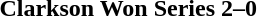<table class="noborder" style="text-align: center; border: none; width: 100%">
<tr>
<th width="97%"><strong>Clarkson Won Series 2–0</strong></th>
<th width="3%"></th>
</tr>
</table>
